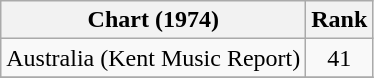<table class="wikitable">
<tr>
<th>Chart (1974)</th>
<th style="text-align:center;">Rank</th>
</tr>
<tr>
<td>Australia (Kent Music Report)</td>
<td style="text-align:center;">41</td>
</tr>
<tr>
</tr>
</table>
